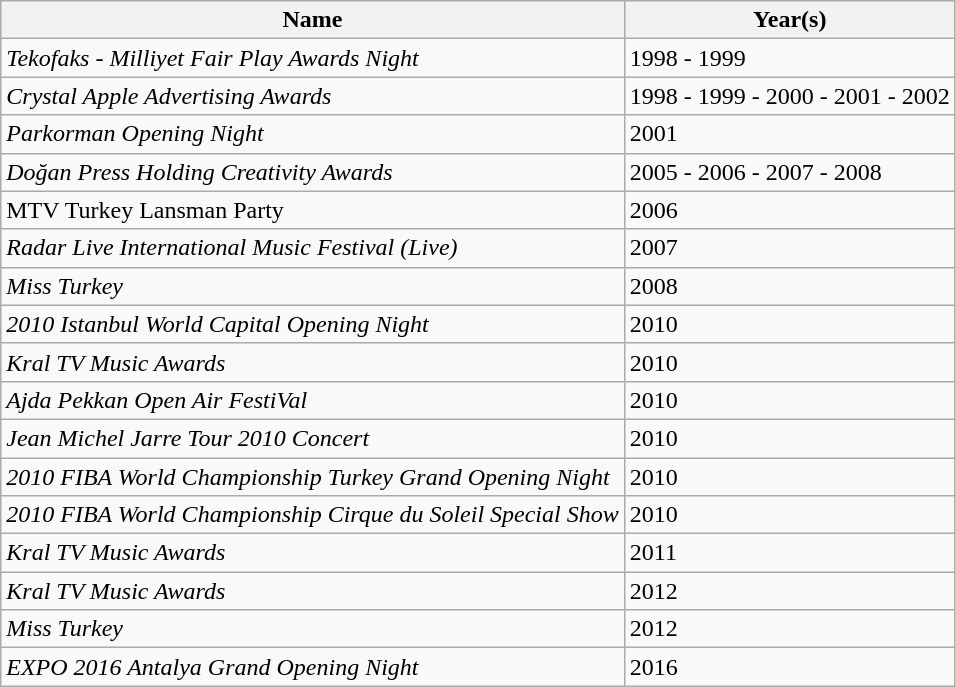<table class="wikitable sortable mw-collapsible">
<tr>
<th>Name</th>
<th>Year(s)</th>
</tr>
<tr>
<td><em>Tekofaks - Milliyet Fair Play Awards Night</em></td>
<td>1998 - 1999</td>
</tr>
<tr>
<td><em>Crystal Apple Advertising Awards</em></td>
<td>1998 - 1999 - 2000 - 2001 - 2002</td>
</tr>
<tr>
<td><em>Parkorman Opening Night</em></td>
<td>2001</td>
</tr>
<tr>
<td><em>Doğan Press Holding Creativity Awards</em></td>
<td>2005 - 2006 - 2007 - 2008</td>
</tr>
<tr>
<td>MTV Turkey Lansman Party</td>
<td>2006</td>
</tr>
<tr>
<td><em>Radar Live International Music Festival (Live)</em></td>
<td>2007</td>
</tr>
<tr>
<td><em>Miss Turkey</em></td>
<td>2008</td>
</tr>
<tr>
<td><em>2010 Istanbul World Capital Opening Night</em></td>
<td>2010</td>
</tr>
<tr>
<td><em>Kral TV Music Awards</em></td>
<td>2010</td>
</tr>
<tr>
<td><em>Ajda Pekkan Open Air FestiVal</em></td>
<td>2010</td>
</tr>
<tr>
<td><em>Jean Michel Jarre Tour 2010 Concert</em></td>
<td>2010</td>
</tr>
<tr>
<td><em>2010 FIBA World Championship Turkey Grand Opening Night</em></td>
<td>2010</td>
</tr>
<tr>
<td><em>2010 FIBA World Championship Cirque du Soleil Special Show</em></td>
<td>2010</td>
</tr>
<tr>
<td><em>Kral TV Music Awards</em></td>
<td>2011</td>
</tr>
<tr>
<td><em>Kral TV Music Awards</em></td>
<td>2012</td>
</tr>
<tr>
<td><em>Miss Turkey</em></td>
<td>2012</td>
</tr>
<tr>
<td><em>EXPO 2016 Antalya Grand Opening Night</em></td>
<td>2016</td>
</tr>
</table>
